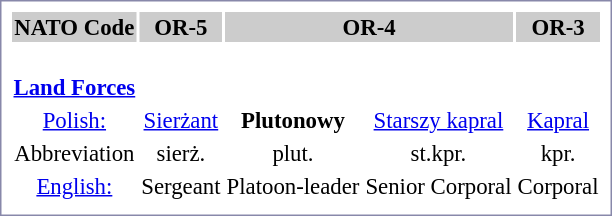<table style="border:1px solid #8888aa; background:#fff; padding:5px; font-size:95%; margin:0 12px 12px 0;">
<tr style="background:#ccc;">
<th><strong>NATO Code</strong></th>
<th>OR-5</th>
<th colspan=2>OR-4</th>
<th>OR-3</th>
</tr>
<tr>
<td style="text-align:center;"><strong><br><a href='#'>Land Forces</a></strong></td>
<td style="text-align:center;"></td>
<td style="text-align:center;"></td>
<td style="text-align:center;"></td>
<td style="text-align:center;"></td>
</tr>
<tr>
<td style="text-align:center;"><a href='#'>Polish:</a></td>
<td style="text-align:center;"><a href='#'>Sierżant</a></td>
<td style="text-align:center;"><strong>Plutonowy</strong></td>
<td style="text-align:center;"><a href='#'>Starszy kapral</a></td>
<td style="text-align:center;"><a href='#'>Kapral</a></td>
</tr>
<tr style="text-align:center;">
<td>Abbreviation</td>
<td>sierż.</td>
<td>plut.</td>
<td>st.kpr.</td>
<td>kpr.</td>
</tr>
<tr>
<td style="text-align:center;"><a href='#'>English:</a></td>
<td>Sergeant</td>
<td>Platoon-leader</td>
<td>Senior Corporal</td>
<td>Corporal</td>
</tr>
<tr>
</tr>
</table>
